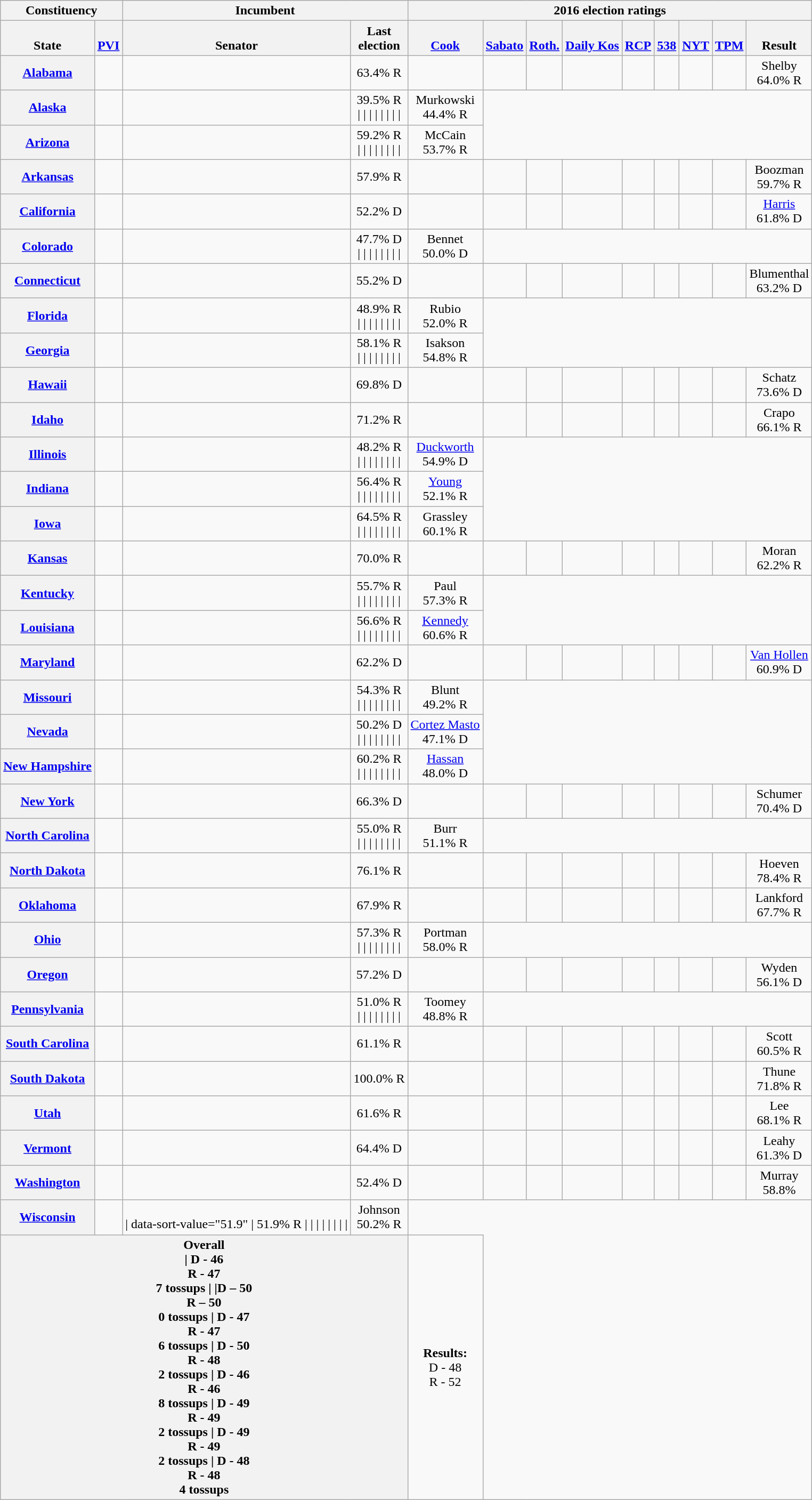<table class="wikitable sortable" style="text-align:center">
<tr style="vertical-align:bottom">
<th colspan=2>Constituency</th>
<th colspan=2>Incumbent</th>
<th colspan="9">2016 election ratings</th>
</tr>
<tr style="vertical-align:bottom">
<th>State</th>
<th><a href='#'>PVI</a></th>
<th>Senator</th>
<th data-sort-type="number">Last<br>election</th>
<th><a href='#'>Cook</a><br></th>
<th><a href='#'>Sabato</a><br></th>
<th><a href='#'>Roth.</a><br></th>
<th><a href='#'>Daily Kos</a><br></th>
<th><a href='#'>RCP</a><br></th>
<th><a href='#'>538</a><br></th>
<th><a href='#'>NYT</a><br></th>
<th><a href='#'>TPM</a><br></th>
<th>Result</th>
</tr>
<tr>
<th><a href='#'>Alabama</a></th>
<td></td>
<td></td>
<td>63.4% R</td>
<td></td>
<td></td>
<td></td>
<td></td>
<td></td>
<td></td>
<td></td>
<td></td>
<td>Shelby<br>64.0% R</td>
</tr>
<tr>
<th><a href='#'>Alaska</a></th>
<td></td>
<td></td>
<td>39.5% R<br>| 
| 
| 
| 
| 
| 
| 
| </td>
<td>Murkowski<br>44.4% R</td>
</tr>
<tr>
<th><a href='#'>Arizona</a></th>
<td></td>
<td></td>
<td>59.2% R<br>| 
| 
| 
| 
| 
| 
| 
| </td>
<td>McCain<br>53.7% R</td>
</tr>
<tr>
<th><a href='#'>Arkansas</a></th>
<td></td>
<td></td>
<td>57.9% R</td>
<td></td>
<td></td>
<td></td>
<td></td>
<td></td>
<td></td>
<td></td>
<td></td>
<td>Boozman<br>59.7% R</td>
</tr>
<tr>
<th><a href='#'>California</a></th>
<td></td>
<td><br></td>
<td>52.2% D</td>
<td></td>
<td></td>
<td></td>
<td></td>
<td></td>
<td></td>
<td></td>
<td></td>
<td><a href='#'>Harris</a><br>61.8% D</td>
</tr>
<tr>
<th><a href='#'>Colorado</a></th>
<td></td>
<td></td>
<td>47.7% D<br>| 
| 
| 
| 
| 
| 
| 
| </td>
<td>Bennet<br>50.0% D</td>
</tr>
<tr>
<th><a href='#'>Connecticut</a></th>
<td></td>
<td></td>
<td>55.2% D</td>
<td></td>
<td></td>
<td></td>
<td></td>
<td></td>
<td></td>
<td></td>
<td></td>
<td>Blumenthal<br>63.2% D</td>
</tr>
<tr>
<th><a href='#'>Florida</a></th>
<td></td>
<td></td>
<td>48.9% R<br>| 
| 
| 
| 
| 
| 
| 
| </td>
<td>Rubio<br>52.0% R</td>
</tr>
<tr>
<th><a href='#'>Georgia</a></th>
<td></td>
<td></td>
<td>58.1% R<br>| 
| 
| 
| 
| 
| 
| 
| </td>
<td>Isakson<br>54.8% R</td>
</tr>
<tr>
<th><a href='#'>Hawaii</a></th>
<td></td>
<td></td>
<td>69.8% D<br></td>
<td></td>
<td></td>
<td></td>
<td></td>
<td></td>
<td></td>
<td></td>
<td></td>
<td>Schatz<br>73.6% D</td>
</tr>
<tr>
<th><a href='#'>Idaho</a></th>
<td></td>
<td></td>
<td>71.2% R</td>
<td></td>
<td></td>
<td></td>
<td></td>
<td></td>
<td></td>
<td></td>
<td></td>
<td>Crapo<br>66.1% R</td>
</tr>
<tr>
<th><a href='#'>Illinois</a></th>
<td></td>
<td></td>
<td>48.2% R<br>| 
| 
| 
| 
| 
| 
| 
| </td>
<td><a href='#'>Duckworth</a><br>54.9% D </td>
</tr>
<tr>
<th><a href='#'>Indiana</a></th>
<td></td>
<td><br></td>
<td>56.4% R<br>| 
| 
| 
| 
| 
| 
| 
| </td>
<td><a href='#'>Young</a><br>52.1% R</td>
</tr>
<tr>
<th><a href='#'>Iowa</a></th>
<td></td>
<td></td>
<td>64.5% R<br>| 
| 
| 
| 
| 
| 
| 
| </td>
<td>Grassley<br>60.1% R</td>
</tr>
<tr>
<th><a href='#'>Kansas</a></th>
<td></td>
<td></td>
<td>70.0% R</td>
<td></td>
<td></td>
<td></td>
<td></td>
<td></td>
<td></td>
<td></td>
<td></td>
<td>Moran<br>62.2% R</td>
</tr>
<tr>
<th><a href='#'>Kentucky</a></th>
<td></td>
<td></td>
<td>55.7% R<br>| 
| 
| 
| 
| 
| 
| 
| </td>
<td>Paul<br>57.3% R</td>
</tr>
<tr>
<th><a href='#'>Louisiana</a></th>
<td></td>
<td><br></td>
<td>56.6% R<br>| 
| 
| 
| 
| 
| 
| 
| </td>
<td><a href='#'>Kennedy</a><br>60.6% R</td>
</tr>
<tr>
<th><a href='#'>Maryland</a></th>
<td></td>
<td><br></td>
<td>62.2% D</td>
<td></td>
<td></td>
<td></td>
<td></td>
<td></td>
<td></td>
<td></td>
<td></td>
<td><a href='#'>Van Hollen</a><br>60.9% D</td>
</tr>
<tr>
<th><a href='#'>Missouri</a></th>
<td></td>
<td></td>
<td>54.3% R<br>| 
| 
| 
| 
| 
| 
| 
| </td>
<td>Blunt<br>49.2% R</td>
</tr>
<tr>
<th><a href='#'>Nevada</a></th>
<td></td>
<td><br></td>
<td>50.2% D<br>| 
| 
| 
| 
| 
| 
| 
| </td>
<td><a href='#'>Cortez Masto</a><br>47.1% D</td>
</tr>
<tr>
<th><a href='#'>New Hampshire</a></th>
<td></td>
<td></td>
<td>60.2% R<br>| 
| 
| 
| 
| 
| 
| 
| </td>
<td><a href='#'>Hassan</a><br>48.0% D </td>
</tr>
<tr>
<th><a href='#'>New York</a></th>
<td></td>
<td></td>
<td>66.3% D</td>
<td></td>
<td></td>
<td></td>
<td></td>
<td></td>
<td></td>
<td></td>
<td></td>
<td>Schumer<br>70.4% D</td>
</tr>
<tr>
<th><a href='#'>North Carolina</a></th>
<td></td>
<td></td>
<td>55.0% R<br>| 
| 
| 
| 
| 
| 
| 
| </td>
<td>Burr<br>51.1% R</td>
</tr>
<tr>
<th><a href='#'>North Dakota</a></th>
<td></td>
<td></td>
<td>76.1% R</td>
<td></td>
<td></td>
<td></td>
<td></td>
<td></td>
<td></td>
<td></td>
<td></td>
<td>Hoeven<br>78.4% R</td>
</tr>
<tr>
<th><a href='#'>Oklahoma</a></th>
<td></td>
<td></td>
<td>67.9% R<br></td>
<td></td>
<td></td>
<td></td>
<td></td>
<td></td>
<td></td>
<td></td>
<td></td>
<td>Lankford<br>67.7% R</td>
</tr>
<tr>
<th><a href='#'>Ohio</a></th>
<td></td>
<td></td>
<td>57.3% R<br>| 
| 
| 
| 
| 
| 
| 
| </td>
<td>Portman<br>58.0% R</td>
</tr>
<tr>
<th><a href='#'>Oregon</a></th>
<td></td>
<td></td>
<td>57.2% D</td>
<td></td>
<td></td>
<td></td>
<td></td>
<td></td>
<td></td>
<td></td>
<td></td>
<td>Wyden<br>56.1% D</td>
</tr>
<tr>
<th><a href='#'>Pennsylvania</a></th>
<td></td>
<td></td>
<td>51.0% R<br>| 
| 
| 
| 
| 
| 
| 
| </td>
<td>Toomey<br>48.8% R</td>
</tr>
<tr>
<th><a href='#'>South Carolina</a></th>
<td></td>
<td></td>
<td>61.1% R<br></td>
<td></td>
<td></td>
<td></td>
<td></td>
<td></td>
<td></td>
<td></td>
<td></td>
<td>Scott<br>60.5% R</td>
</tr>
<tr>
<th><a href='#'>South Dakota</a></th>
<td></td>
<td></td>
<td>100.0% R</td>
<td></td>
<td></td>
<td></td>
<td></td>
<td></td>
<td></td>
<td></td>
<td></td>
<td>Thune<br>71.8% R</td>
</tr>
<tr>
<th><a href='#'>Utah</a></th>
<td></td>
<td></td>
<td>61.6% R</td>
<td></td>
<td></td>
<td></td>
<td></td>
<td></td>
<td></td>
<td></td>
<td></td>
<td>Lee<br>68.1% R</td>
</tr>
<tr>
<th><a href='#'>Vermont</a></th>
<td></td>
<td></td>
<td>64.4% D</td>
<td></td>
<td></td>
<td></td>
<td></td>
<td></td>
<td></td>
<td></td>
<td></td>
<td>Leahy<br>61.3% D</td>
</tr>
<tr>
<th><a href='#'>Washington</a></th>
<td></td>
<td></td>
<td>52.4% D</td>
<td></td>
<td></td>
<td></td>
<td></td>
<td></td>
<td></td>
<td></td>
<td></td>
<td>Murray<br>58.8%</td>
</tr>
<tr>
<th><a href='#'>Wisconsin</a></th>
<td></td>
<td><br>|  data-sort-value="51.9" | 51.9% R
| 
| 
| 
| 
| 
| 
| 
| </td>
<td>Johnson<br>50.2% R</td>
</tr>
<tr>
<th colspan=4>Overall<br>| D - 46<br>R - 47<br>7 tossups
|  |D – 50<br>R – 50<br>0 tossups
| D - 47<br>R - 47<br>6 tossups
| D - 50<br>R - 48<br>2 tossups
| D - 46<br>R - 46<br>8 tossups
| D - 49<br>R - 49<br>2 tossups
| D - 49<br>R - 49<br>2 tossups
| D - 48<br>R - 48<br>4 tossups</th>
<td><strong>Results:</strong><br>D - 48<br>R - 52</td>
</tr>
</table>
